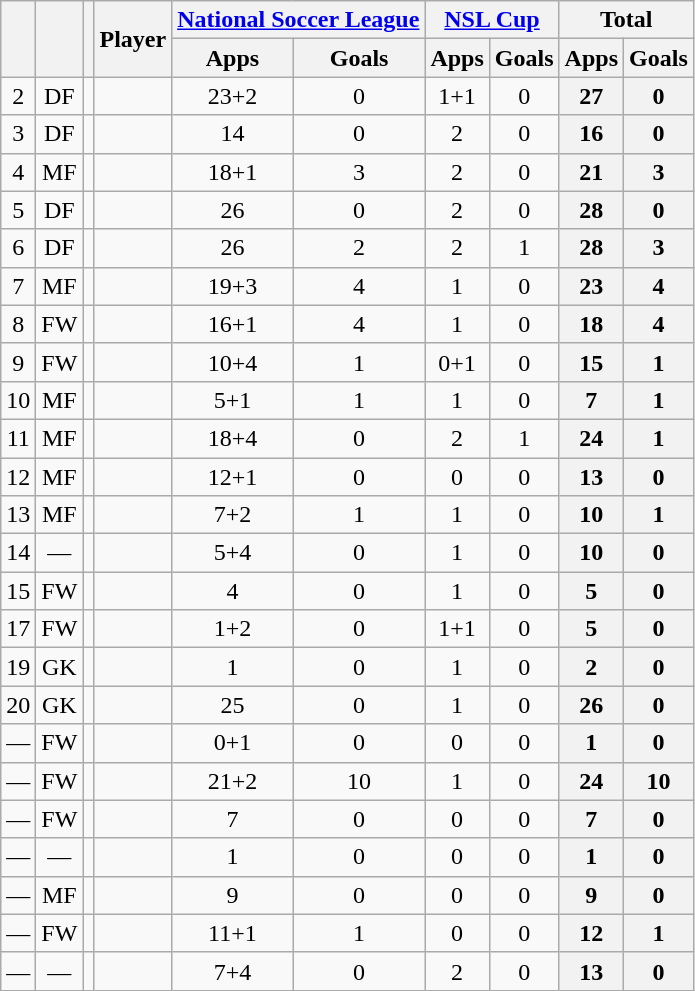<table class="wikitable sortable" style="text-align:center">
<tr>
<th rowspan="2"></th>
<th rowspan="2"></th>
<th rowspan="2"></th>
<th rowspan="2">Player</th>
<th colspan="2"><a href='#'>National Soccer League</a></th>
<th colspan="2"><a href='#'>NSL Cup</a></th>
<th colspan="2">Total</th>
</tr>
<tr>
<th>Apps</th>
<th>Goals</th>
<th>Apps</th>
<th>Goals</th>
<th>Apps</th>
<th>Goals</th>
</tr>
<tr>
<td>2</td>
<td>DF</td>
<td></td>
<td align="left"><br></td>
<td>23+2</td>
<td>0<br></td>
<td>1+1</td>
<td>0<br></td>
<th>27</th>
<th>0</th>
</tr>
<tr>
<td>3</td>
<td>DF</td>
<td></td>
<td align="left"><br></td>
<td>14</td>
<td>0<br></td>
<td>2</td>
<td>0<br></td>
<th>16</th>
<th>0</th>
</tr>
<tr>
<td>4</td>
<td>MF</td>
<td></td>
<td align="left"><br></td>
<td>18+1</td>
<td>3<br></td>
<td>2</td>
<td>0<br></td>
<th>21</th>
<th>3</th>
</tr>
<tr>
<td>5</td>
<td>DF</td>
<td></td>
<td align="left"><br></td>
<td>26</td>
<td>0<br></td>
<td>2</td>
<td>0<br></td>
<th>28</th>
<th>0</th>
</tr>
<tr>
<td>6</td>
<td>DF</td>
<td></td>
<td align="left"><br></td>
<td>26</td>
<td>2<br></td>
<td>2</td>
<td>1<br></td>
<th>28</th>
<th>3</th>
</tr>
<tr>
<td>7</td>
<td>MF</td>
<td></td>
<td align="left"><br></td>
<td>19+3</td>
<td>4<br></td>
<td>1</td>
<td>0<br></td>
<th>23</th>
<th>4</th>
</tr>
<tr>
<td>8</td>
<td>FW</td>
<td></td>
<td align="left"><br></td>
<td>16+1</td>
<td>4<br></td>
<td>1</td>
<td>0<br></td>
<th>18</th>
<th>4</th>
</tr>
<tr>
<td>9</td>
<td>FW</td>
<td></td>
<td align="left"><br></td>
<td>10+4</td>
<td>1<br></td>
<td>0+1</td>
<td>0<br></td>
<th>15</th>
<th>1</th>
</tr>
<tr>
<td>10</td>
<td>MF</td>
<td></td>
<td align="left"><br></td>
<td>5+1</td>
<td>1<br></td>
<td>1</td>
<td>0<br></td>
<th>7</th>
<th>1</th>
</tr>
<tr>
<td>11</td>
<td>MF</td>
<td></td>
<td align="left"><br></td>
<td>18+4</td>
<td>0<br></td>
<td>2</td>
<td>1<br></td>
<th>24</th>
<th>1</th>
</tr>
<tr>
<td>12</td>
<td>MF</td>
<td></td>
<td align="left"><br></td>
<td>12+1</td>
<td>0<br></td>
<td>0</td>
<td>0<br></td>
<th>13</th>
<th>0</th>
</tr>
<tr>
<td>13</td>
<td>MF</td>
<td></td>
<td align="left"><br></td>
<td>7+2</td>
<td>1<br></td>
<td>1</td>
<td>0<br></td>
<th>10</th>
<th>1</th>
</tr>
<tr>
<td>14</td>
<td>—</td>
<td></td>
<td align="left"><br></td>
<td>5+4</td>
<td>0<br></td>
<td>1</td>
<td>0<br></td>
<th>10</th>
<th>0</th>
</tr>
<tr>
<td>15</td>
<td>FW</td>
<td></td>
<td align="left"><br></td>
<td>4</td>
<td>0<br></td>
<td>1</td>
<td>0<br></td>
<th>5</th>
<th>0</th>
</tr>
<tr>
<td>17</td>
<td>FW</td>
<td></td>
<td align="left"><br></td>
<td>1+2</td>
<td>0<br></td>
<td>1+1</td>
<td>0<br></td>
<th>5</th>
<th>0</th>
</tr>
<tr>
<td>19</td>
<td>GK</td>
<td></td>
<td align="left"><br></td>
<td>1</td>
<td>0<br></td>
<td>1</td>
<td>0<br></td>
<th>2</th>
<th>0</th>
</tr>
<tr>
<td>20</td>
<td>GK</td>
<td></td>
<td align="left"><br></td>
<td>25</td>
<td>0<br></td>
<td>1</td>
<td>0<br></td>
<th>26</th>
<th>0</th>
</tr>
<tr>
<td>—</td>
<td>FW</td>
<td></td>
<td align="left"><br></td>
<td>0+1</td>
<td>0<br></td>
<td>0</td>
<td>0<br></td>
<th>1</th>
<th>0</th>
</tr>
<tr>
<td>—</td>
<td>FW</td>
<td></td>
<td align="left"><br></td>
<td>21+2</td>
<td>10<br></td>
<td>1</td>
<td>0<br></td>
<th>24</th>
<th>10</th>
</tr>
<tr>
<td>—</td>
<td>FW</td>
<td></td>
<td align="left"><br></td>
<td>7</td>
<td>0<br></td>
<td>0</td>
<td>0<br></td>
<th>7</th>
<th>0</th>
</tr>
<tr>
<td>—</td>
<td>—</td>
<td></td>
<td align="left"><br></td>
<td>1</td>
<td>0<br></td>
<td>0</td>
<td>0<br></td>
<th>1</th>
<th>0</th>
</tr>
<tr>
<td>—</td>
<td>MF</td>
<td></td>
<td align="left"><br></td>
<td>9</td>
<td>0<br></td>
<td>0</td>
<td>0<br></td>
<th>9</th>
<th>0</th>
</tr>
<tr>
<td>—</td>
<td>FW</td>
<td></td>
<td align="left"><br></td>
<td>11+1</td>
<td>1<br></td>
<td>0</td>
<td>0<br></td>
<th>12</th>
<th>1</th>
</tr>
<tr>
<td>—</td>
<td>—</td>
<td></td>
<td align="left"><br></td>
<td>7+4</td>
<td>0<br></td>
<td>2</td>
<td>0<br></td>
<th>13</th>
<th>0</th>
</tr>
</table>
